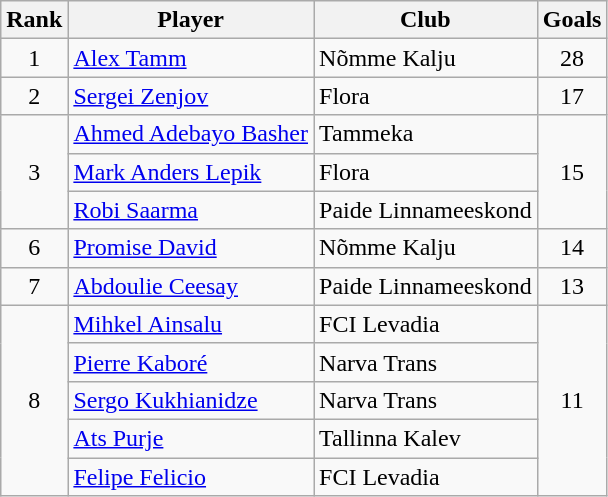<table class="wikitable" style="text-align:center;">
<tr>
<th>Rank</th>
<th>Player</th>
<th>Club</th>
<th>Goals</th>
</tr>
<tr>
<td>1</td>
<td align="left"> <a href='#'>Alex Tamm</a></td>
<td align="left">Nõmme Kalju</td>
<td>28</td>
</tr>
<tr>
<td>2</td>
<td align="left"> <a href='#'>Sergei Zenjov</a></td>
<td align="left">Flora</td>
<td>17</td>
</tr>
<tr>
<td rowspan=3>3</td>
<td align="left"> <a href='#'>Ahmed Adebayo Basher</a></td>
<td align="left">Tammeka</td>
<td rowspan=3>15</td>
</tr>
<tr>
<td align="left"> <a href='#'>Mark Anders Lepik</a></td>
<td align="left">Flora</td>
</tr>
<tr>
<td align="left"> <a href='#'>Robi Saarma</a></td>
<td align="left">Paide Linnameeskond</td>
</tr>
<tr>
<td>6</td>
<td align="left"> <a href='#'>Promise David</a></td>
<td align="left">Nõmme Kalju</td>
<td>14</td>
</tr>
<tr>
<td>7</td>
<td align="left"> <a href='#'>Abdoulie Ceesay</a></td>
<td align="left">Paide Linnameeskond</td>
<td>13</td>
</tr>
<tr>
<td rowspan=5>8</td>
<td align="left"> <a href='#'>Mihkel Ainsalu</a></td>
<td align="left">FCI Levadia</td>
<td rowspan=5>11</td>
</tr>
<tr>
<td align="left"> <a href='#'>Pierre Kaboré</a></td>
<td align="left">Narva Trans</td>
</tr>
<tr>
<td align="left"> <a href='#'>Sergo Kukhianidze</a></td>
<td align="left">Narva Trans</td>
</tr>
<tr>
<td align="left"> <a href='#'>Ats Purje</a></td>
<td align="left">Tallinna Kalev</td>
</tr>
<tr>
<td align="left"> <a href='#'>Felipe Felicio</a></td>
<td align="left">FCI Levadia</td>
</tr>
</table>
